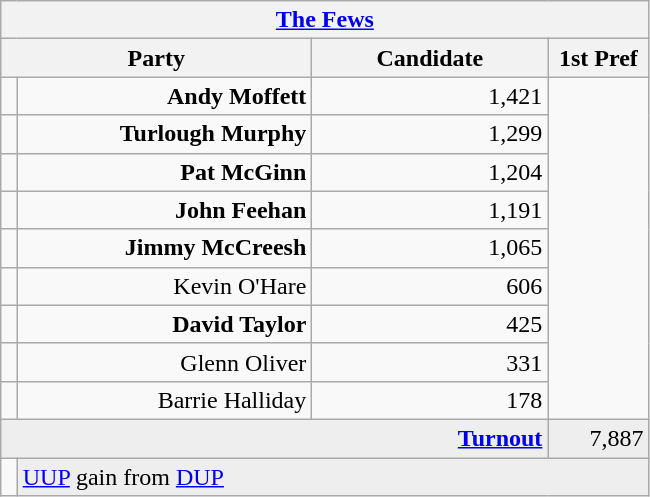<table class="wikitable">
<tr>
<th colspan="4" align="center"><a href='#'>The Fews</a></th>
</tr>
<tr>
<th colspan="2" align="center" width=200>Party</th>
<th width=150>Candidate</th>
<th width=60>1st Pref</th>
</tr>
<tr>
<td></td>
<td align="right"><strong>Andy Moffett</strong></td>
<td align="right">1,421</td>
</tr>
<tr>
<td></td>
<td align="right"><strong>Turlough Murphy</strong></td>
<td align="right">1,299</td>
</tr>
<tr>
<td></td>
<td align="right"><strong>Pat McGinn</strong></td>
<td align="right">1,204</td>
</tr>
<tr>
<td></td>
<td align="right"><strong>John Feehan</strong></td>
<td align="right">1,191</td>
</tr>
<tr>
<td></td>
<td align="right"><strong>Jimmy McCreesh</strong></td>
<td align="right">1,065</td>
</tr>
<tr>
<td></td>
<td align="right">Kevin O'Hare</td>
<td align="right">606</td>
</tr>
<tr>
<td></td>
<td align="right"><strong>David Taylor</strong></td>
<td align="right">425</td>
</tr>
<tr>
<td></td>
<td align="right">Glenn Oliver</td>
<td align="right">331</td>
</tr>
<tr>
<td></td>
<td align="right">Barrie Halliday</td>
<td align="right">178</td>
</tr>
<tr bgcolor="EEEEEE">
<td colspan=3 align="right"><strong><a href='#'>Turnout</a></strong></td>
<td align="right">7,887</td>
</tr>
<tr>
<td bgcolor=></td>
<td colspan=3 bgcolor="EEEEEE"><a href='#'>UUP</a> gain from <a href='#'>DUP</a></td>
</tr>
</table>
